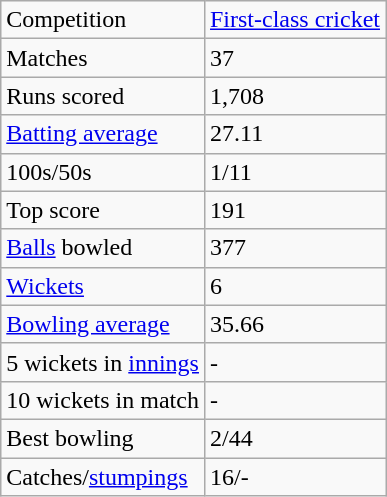<table class="wikitable">
<tr>
<td>Competition</td>
<td><a href='#'>First-class cricket</a></td>
</tr>
<tr>
<td>Matches</td>
<td>37</td>
</tr>
<tr>
<td>Runs scored</td>
<td>1,708</td>
</tr>
<tr>
<td><a href='#'>Batting average</a></td>
<td>27.11</td>
</tr>
<tr>
<td>100s/50s</td>
<td>1/11</td>
</tr>
<tr>
<td>Top score</td>
<td>191</td>
</tr>
<tr>
<td><a href='#'>Balls</a> bowled</td>
<td>377</td>
</tr>
<tr>
<td><a href='#'>Wickets</a></td>
<td>6</td>
</tr>
<tr>
<td><a href='#'>Bowling average</a></td>
<td>35.66</td>
</tr>
<tr>
<td>5 wickets in <a href='#'>innings</a></td>
<td>-</td>
</tr>
<tr>
<td>10 wickets in match</td>
<td>-</td>
</tr>
<tr>
<td>Best bowling</td>
<td>2/44</td>
</tr>
<tr>
<td>Catches/<a href='#'>stumpings</a></td>
<td>16/-</td>
</tr>
</table>
